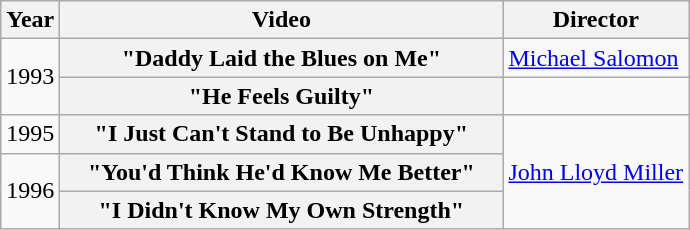<table class="wikitable plainrowheaders">
<tr>
<th>Year</th>
<th style="width:18em;">Video</th>
<th>Director</th>
</tr>
<tr>
<td rowspan="2">1993</td>
<th scope="row">"Daddy Laid the Blues on Me"</th>
<td><a href='#'>Michael Salomon</a></td>
</tr>
<tr>
<th scope="row">"He Feels Guilty"</th>
<td></td>
</tr>
<tr>
<td>1995</td>
<th scope="row">"I Just Can't Stand to Be Unhappy"</th>
<td rowspan="3"><a href='#'>John Lloyd Miller</a></td>
</tr>
<tr>
<td rowspan="2">1996</td>
<th scope="row">"You'd Think He'd Know Me Better"</th>
</tr>
<tr>
<th scope="row">"I Didn't Know My Own Strength"</th>
</tr>
</table>
